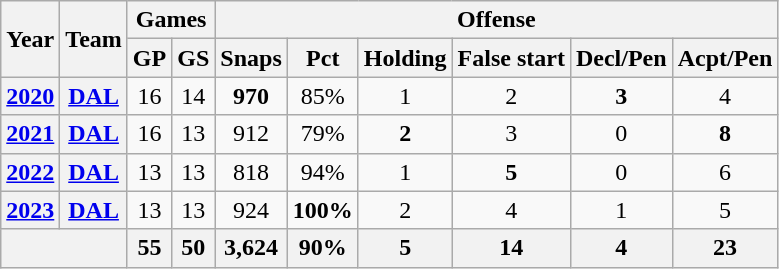<table class="wikitable" style="text-align:center;">
<tr>
<th rowspan="2">Year</th>
<th rowspan="2">Team</th>
<th colspan="2">Games</th>
<th colspan="8">Offense</th>
</tr>
<tr>
<th>GP</th>
<th>GS</th>
<th>Snaps</th>
<th>Pct</th>
<th>Holding</th>
<th>False start</th>
<th>Decl/Pen</th>
<th>Acpt/Pen</th>
</tr>
<tr>
<th><a href='#'>2020</a></th>
<th><a href='#'>DAL</a></th>
<td>16</td>
<td>14</td>
<td><strong>970</strong></td>
<td>85%</td>
<td>1</td>
<td>2</td>
<td><strong>3</strong></td>
<td>4</td>
</tr>
<tr>
<th><a href='#'>2021</a></th>
<th><a href='#'>DAL</a></th>
<td>16</td>
<td>13</td>
<td>912</td>
<td>79%</td>
<td><strong>2</strong></td>
<td>3</td>
<td>0</td>
<td><strong>8</strong></td>
</tr>
<tr>
<th><a href='#'>2022</a></th>
<th><a href='#'>DAL</a></th>
<td>13</td>
<td>13</td>
<td>818</td>
<td>94%</td>
<td>1</td>
<td><strong>5</strong></td>
<td>0</td>
<td>6</td>
</tr>
<tr>
<th><a href='#'>2023</a></th>
<th><a href='#'>DAL</a></th>
<td>13</td>
<td>13</td>
<td>924</td>
<td><strong>100%</strong></td>
<td>2</td>
<td>4</td>
<td>1</td>
<td>5</td>
</tr>
<tr>
<th colspan="2"></th>
<th>55</th>
<th>50</th>
<th>3,624</th>
<th>90%</th>
<th>5</th>
<th>14</th>
<th>4</th>
<th>23</th>
</tr>
</table>
